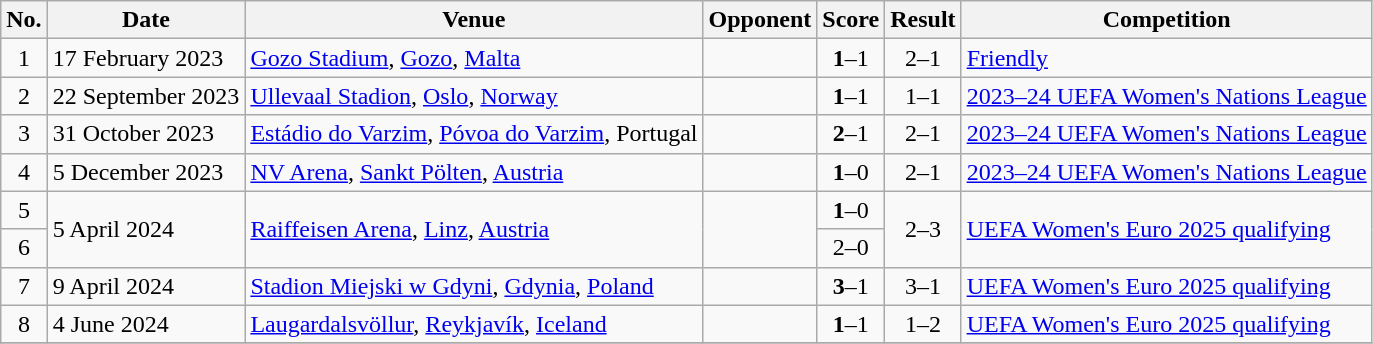<table class="wikitable sortable">
<tr>
<th scope="col">No.</th>
<th scope="col">Date</th>
<th scope="col">Venue</th>
<th scope="col">Opponent</th>
<th scope="col">Score</th>
<th scope="col">Result</th>
<th scope="col">Competition</th>
</tr>
<tr>
<td style="text-align:center">1</td>
<td>17 February 2023</td>
<td><a href='#'>Gozo Stadium</a>, <a href='#'>Gozo</a>, <a href='#'>Malta</a></td>
<td></td>
<td style="text-align:center"><strong>1</strong>–1</td>
<td style="text-align:center">2–1</td>
<td><a href='#'>Friendly</a></td>
</tr>
<tr>
<td style="text-align:center">2</td>
<td>22 September 2023</td>
<td><a href='#'>Ullevaal Stadion</a>, <a href='#'>Oslo</a>, <a href='#'>Norway</a></td>
<td></td>
<td style="text-align:center"><strong>1</strong>–1</td>
<td style="text-align:center">1–1</td>
<td><a href='#'>2023–24 UEFA Women's Nations League</a></td>
</tr>
<tr>
<td style="text-align:center">3</td>
<td>31 October 2023</td>
<td><a href='#'>Estádio do Varzim</a>, <a href='#'>Póvoa do Varzim</a>, Portugal</td>
<td></td>
<td style="text-align:center"><strong>2</strong>–1</td>
<td style="text-align:center">2–1</td>
<td><a href='#'>2023–24 UEFA Women's Nations League</a></td>
</tr>
<tr>
<td style="text-align:center">4</td>
<td>5 December 2023</td>
<td><a href='#'>NV Arena</a>, <a href='#'>Sankt Pölten</a>, <a href='#'>Austria</a></td>
<td></td>
<td style="text-align:center"><strong>1</strong>–0</td>
<td style="text-align:center">2–1</td>
<td><a href='#'>2023–24 UEFA Women's Nations League</a></td>
</tr>
<tr>
<td style="text-align:center">5</td>
<td rowspan=2>5 April 2024</td>
<td rowspan=2><a href='#'>Raiffeisen Arena</a>, <a href='#'>Linz</a>, <a href='#'>Austria</a></td>
<td rowspan=2></td>
<td style="text-align:center"><strong>1</strong>–0</td>
<td rowspan=2 style="text-align:center">2–3</td>
<td rowspan=2><a href='#'>UEFA Women's Euro 2025 qualifying</a></td>
</tr>
<tr>
<td style="text-align:center">6</td>
<td style="text-align:center">2–0</td>
</tr>
<tr>
<td style="text-align:center">7</td>
<td>9 April 2024</td>
<td><a href='#'>Stadion Miejski w Gdyni</a>, <a href='#'>Gdynia</a>, <a href='#'>Poland</a></td>
<td></td>
<td style="text-align:center"><strong>3</strong>–1</td>
<td style="text-align:center">3–1</td>
<td><a href='#'>UEFA Women's Euro 2025 qualifying</a></td>
</tr>
<tr>
<td style="text-align:center">8</td>
<td>4 June 2024</td>
<td><a href='#'>Laugardalsvöllur</a>, <a href='#'>Reykjavík</a>, <a href='#'>Iceland</a></td>
<td></td>
<td style="text-align:center"><strong>1</strong>–1</td>
<td style="text-align:center">1–2</td>
<td><a href='#'>UEFA Women's Euro 2025 qualifying</a></td>
</tr>
<tr>
</tr>
</table>
